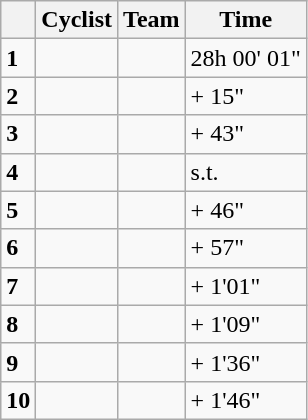<table class="wikitable">
<tr>
<th></th>
<th>Cyclist</th>
<th>Team</th>
<th>Time</th>
</tr>
<tr>
<td><strong>1</strong></td>
<td></td>
<td></td>
<td>28h 00' 01"</td>
</tr>
<tr>
<td><strong>2</strong></td>
<td></td>
<td></td>
<td>+ 15"</td>
</tr>
<tr>
<td><strong>3</strong></td>
<td></td>
<td></td>
<td>+ 43"</td>
</tr>
<tr>
<td><strong>4</strong></td>
<td></td>
<td></td>
<td>s.t.</td>
</tr>
<tr>
<td><strong>5</strong></td>
<td></td>
<td></td>
<td>+ 46"</td>
</tr>
<tr>
<td><strong>6</strong></td>
<td></td>
<td></td>
<td>+ 57"</td>
</tr>
<tr>
<td><strong>7</strong></td>
<td></td>
<td></td>
<td>+ 1'01"</td>
</tr>
<tr>
<td><strong>8</strong></td>
<td></td>
<td></td>
<td>+ 1'09"</td>
</tr>
<tr>
<td><strong>9</strong></td>
<td></td>
<td></td>
<td>+ 1'36"</td>
</tr>
<tr>
<td><strong>10</strong></td>
<td></td>
<td></td>
<td>+ 1'46"</td>
</tr>
</table>
